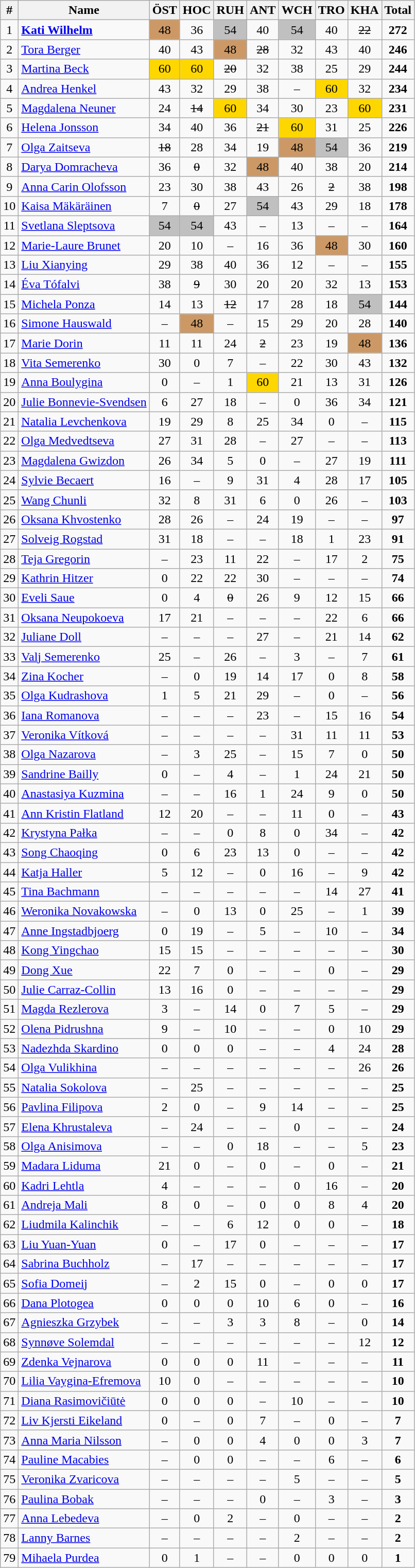<table class="wikitable sortable" style="text-align:center;">
<tr>
<th>#</th>
<th>Name</th>
<th>ÖST</th>
<th>HOC</th>
<th>RUH</th>
<th>ANT</th>
<th>WCH</th>
<th>TRO</th>
<th>KHA</th>
<th>Total</th>
</tr>
<tr>
<td>1</td>
<td align="left"> <strong><a href='#'>Kati Wilhelm</a></strong></td>
<td bgcolor=CC9966>48</td>
<td>36</td>
<td bgcolor="silver">54</td>
<td>40</td>
<td bgcolor="silver">54</td>
<td>40</td>
<td><s>22</s></td>
<td><strong>272</strong></td>
</tr>
<tr>
<td>2</td>
<td align="left"> <a href='#'>Tora Berger</a></td>
<td>40</td>
<td>43</td>
<td bgcolor=CC9966>48</td>
<td><s>28</s></td>
<td>32</td>
<td>43</td>
<td>40</td>
<td><strong>246</strong></td>
</tr>
<tr>
<td>3</td>
<td align="left"> <a href='#'>Martina Beck</a></td>
<td bgcolor="gold">60</td>
<td bgcolor="gold">60</td>
<td><s>20</s></td>
<td>32</td>
<td>38</td>
<td>25</td>
<td>29</td>
<td><strong>244</strong></td>
</tr>
<tr>
<td>4</td>
<td align="left"> <a href='#'>Andrea Henkel</a></td>
<td>43</td>
<td>32</td>
<td>29</td>
<td>38</td>
<td>–</td>
<td bgcolor="gold">60</td>
<td>32</td>
<td><strong>234</strong></td>
</tr>
<tr>
<td>5</td>
<td align="left"> <a href='#'>Magdalena Neuner</a></td>
<td>24</td>
<td><s>14</s></td>
<td bgcolor="gold">60</td>
<td>34</td>
<td>30</td>
<td>23</td>
<td bgcolor="gold">60</td>
<td><strong>231</strong></td>
</tr>
<tr>
<td>6</td>
<td align="left"> <a href='#'>Helena Jonsson</a></td>
<td>34</td>
<td>40</td>
<td>36</td>
<td><s>21</s></td>
<td bgcolor="gold">60</td>
<td>31</td>
<td>25</td>
<td><strong>226</strong></td>
</tr>
<tr>
<td>7</td>
<td align="left"> <a href='#'>Olga Zaitseva</a></td>
<td><s>18</s></td>
<td>28</td>
<td>34</td>
<td>19</td>
<td bgcolor=CC9966>48</td>
<td bgcolor="silver">54</td>
<td>36</td>
<td><strong>219</strong></td>
</tr>
<tr>
<td>8</td>
<td align="left"> <a href='#'>Darya Domracheva</a></td>
<td>36</td>
<td><s>0</s></td>
<td>32</td>
<td bgcolor=CC9966>48</td>
<td>40</td>
<td>38</td>
<td>20</td>
<td><strong>214</strong></td>
</tr>
<tr>
<td>9</td>
<td align="left"> <a href='#'>Anna Carin Olofsson</a></td>
<td>23</td>
<td>30</td>
<td>38</td>
<td>43</td>
<td>26</td>
<td><s>2</s></td>
<td>38</td>
<td><strong>198</strong></td>
</tr>
<tr>
<td>10</td>
<td align="left"> <a href='#'>Kaisa Mäkäräinen</a></td>
<td>7</td>
<td><s>0</s></td>
<td>27</td>
<td bgcolor="silver">54</td>
<td>43</td>
<td>29</td>
<td>18</td>
<td><strong>178</strong></td>
</tr>
<tr>
<td>11</td>
<td align="left"> <a href='#'>Svetlana Sleptsova</a></td>
<td bgcolor="silver">54</td>
<td bgcolor="silver">54</td>
<td>43</td>
<td>–</td>
<td>13</td>
<td>–</td>
<td>–</td>
<td><strong>164</strong></td>
</tr>
<tr>
<td>12</td>
<td align="left"> <a href='#'>Marie-Laure Brunet</a></td>
<td>20</td>
<td>10</td>
<td>–</td>
<td>16</td>
<td>36</td>
<td bgcolor=CC9966>48</td>
<td>30</td>
<td><strong>160</strong></td>
</tr>
<tr>
<td>13</td>
<td align="left"> <a href='#'>Liu Xianying</a></td>
<td>29</td>
<td>38</td>
<td>40</td>
<td>36</td>
<td>12</td>
<td>–</td>
<td>–</td>
<td><strong>155</strong></td>
</tr>
<tr>
<td>14</td>
<td align="left"> <a href='#'>Éva Tófalvi</a></td>
<td>38</td>
<td><s>9</s></td>
<td>30</td>
<td>20</td>
<td>20</td>
<td>32</td>
<td>13</td>
<td><strong>153</strong></td>
</tr>
<tr>
<td>15</td>
<td align="left"> <a href='#'>Michela Ponza</a></td>
<td>14</td>
<td>13</td>
<td><s>12</s></td>
<td>17</td>
<td>28</td>
<td>18</td>
<td bgcolor="silver">54</td>
<td><strong>144</strong></td>
</tr>
<tr>
<td>16</td>
<td align="left"> <a href='#'>Simone Hauswald</a></td>
<td>–</td>
<td bgcolor=CC9966>48</td>
<td>–</td>
<td>15</td>
<td>29</td>
<td>20</td>
<td>28</td>
<td><strong>140</strong></td>
</tr>
<tr>
<td>17</td>
<td align="left"> <a href='#'>Marie Dorin</a></td>
<td>11</td>
<td>11</td>
<td>24</td>
<td><s>2</s></td>
<td>23</td>
<td>19</td>
<td bgcolor=CC9966>48</td>
<td><strong>136</strong></td>
</tr>
<tr>
<td>18</td>
<td align="left"> <a href='#'>Vita Semerenko</a></td>
<td>30</td>
<td>0</td>
<td>7</td>
<td>–</td>
<td>22</td>
<td>30</td>
<td>43</td>
<td><strong>132</strong></td>
</tr>
<tr>
<td>19</td>
<td align="left"> <a href='#'>Anna Boulygina</a></td>
<td>0</td>
<td>–</td>
<td>1</td>
<td bgcolor="gold">60</td>
<td>21</td>
<td>13</td>
<td>31</td>
<td><strong>126</strong></td>
</tr>
<tr>
<td>20</td>
<td align="left"> <a href='#'>Julie Bonnevie-Svendsen</a></td>
<td>6</td>
<td>27</td>
<td>18</td>
<td>–</td>
<td>0</td>
<td>36</td>
<td>34</td>
<td><strong>121</strong></td>
</tr>
<tr>
<td>21</td>
<td align="left"> <a href='#'>Natalia Levchenkova</a></td>
<td>19</td>
<td>29</td>
<td>8</td>
<td>25</td>
<td>34</td>
<td>0</td>
<td>–</td>
<td><strong>115</strong></td>
</tr>
<tr>
<td>22</td>
<td align="left"> <a href='#'>Olga Medvedtseva</a></td>
<td>27</td>
<td>31</td>
<td>28</td>
<td>–</td>
<td>27</td>
<td>–</td>
<td>–</td>
<td><strong>113</strong></td>
</tr>
<tr>
<td>23</td>
<td align="left"> <a href='#'>Magdalena Gwizdon</a></td>
<td>26</td>
<td>34</td>
<td>5</td>
<td>0</td>
<td>–</td>
<td>27</td>
<td>19</td>
<td><strong>111</strong></td>
</tr>
<tr>
<td>24</td>
<td align="left"> <a href='#'>Sylvie Becaert</a></td>
<td>16</td>
<td>–</td>
<td>9</td>
<td>31</td>
<td>4</td>
<td>28</td>
<td>17</td>
<td><strong>105</strong></td>
</tr>
<tr>
<td>25</td>
<td align="left"> <a href='#'>Wang Chunli</a></td>
<td>32</td>
<td>8</td>
<td>31</td>
<td>6</td>
<td>0</td>
<td>26</td>
<td>–</td>
<td><strong>103</strong></td>
</tr>
<tr>
<td>26</td>
<td align="left"> <a href='#'>Oksana Khvostenko</a></td>
<td>28</td>
<td>26</td>
<td>–</td>
<td>24</td>
<td>19</td>
<td>–</td>
<td>–</td>
<td><strong>97</strong></td>
</tr>
<tr>
<td>27</td>
<td align="left"> <a href='#'>Solveig Rogstad</a></td>
<td>31</td>
<td>18</td>
<td>–</td>
<td>–</td>
<td>18</td>
<td>1</td>
<td>23</td>
<td><strong>91</strong></td>
</tr>
<tr>
<td>28</td>
<td align="left"> <a href='#'>Teja Gregorin</a></td>
<td>–</td>
<td>23</td>
<td>11</td>
<td>22</td>
<td>–</td>
<td>17</td>
<td>2</td>
<td><strong>75</strong></td>
</tr>
<tr>
<td>29</td>
<td align="left"> <a href='#'>Kathrin Hitzer</a></td>
<td>0</td>
<td>22</td>
<td>22</td>
<td>30</td>
<td>–</td>
<td>–</td>
<td>–</td>
<td><strong>74</strong></td>
</tr>
<tr>
<td>30</td>
<td align="left"> <a href='#'>Eveli Saue</a></td>
<td>0</td>
<td>4</td>
<td><s>0</s></td>
<td>26</td>
<td>9</td>
<td>12</td>
<td>15</td>
<td><strong>66</strong></td>
</tr>
<tr>
<td>31</td>
<td align="left"> <a href='#'>Oksana Neupokoeva</a></td>
<td>17</td>
<td>21</td>
<td>–</td>
<td>–</td>
<td>–</td>
<td>22</td>
<td>6</td>
<td><strong>66</strong></td>
</tr>
<tr>
<td>32</td>
<td align="left"> <a href='#'>Juliane Doll</a></td>
<td>–</td>
<td>–</td>
<td>–</td>
<td>27</td>
<td>–</td>
<td>21</td>
<td>14</td>
<td><strong>62</strong></td>
</tr>
<tr>
<td>33</td>
<td align="left"> <a href='#'>Valj Semerenko</a></td>
<td>25</td>
<td>–</td>
<td>26</td>
<td>–</td>
<td>3</td>
<td>–</td>
<td>7</td>
<td><strong>61</strong></td>
</tr>
<tr>
<td>34</td>
<td align="left"> <a href='#'>Zina Kocher</a></td>
<td>–</td>
<td>0</td>
<td>19</td>
<td>14</td>
<td>17</td>
<td>0</td>
<td>8</td>
<td><strong>58</strong></td>
</tr>
<tr>
<td>35</td>
<td align="left"> <a href='#'>Olga Kudrashova</a></td>
<td>1</td>
<td>5</td>
<td>21</td>
<td>29</td>
<td>–</td>
<td>0</td>
<td>–</td>
<td><strong>56</strong></td>
</tr>
<tr>
<td>36</td>
<td align="left"> <a href='#'>Iana Romanova</a></td>
<td>–</td>
<td>–</td>
<td>–</td>
<td>23</td>
<td>–</td>
<td>15</td>
<td>16</td>
<td><strong>54</strong></td>
</tr>
<tr>
<td>37</td>
<td align="left"> <a href='#'>Veronika Vítková</a></td>
<td>–</td>
<td>–</td>
<td>–</td>
<td>–</td>
<td>31</td>
<td>11</td>
<td>11</td>
<td><strong>53</strong></td>
</tr>
<tr>
<td>38</td>
<td align="left"> <a href='#'>Olga Nazarova</a></td>
<td>–</td>
<td>3</td>
<td>25</td>
<td>–</td>
<td>15</td>
<td>7</td>
<td>0</td>
<td><strong>50</strong></td>
</tr>
<tr>
<td>39</td>
<td align="left"> <a href='#'>Sandrine Bailly</a></td>
<td>0</td>
<td>–</td>
<td>4</td>
<td>–</td>
<td>1</td>
<td>24</td>
<td>21</td>
<td><strong>50</strong></td>
</tr>
<tr>
<td>40</td>
<td align="left"> <a href='#'>Anastasiya Kuzmina</a></td>
<td>–</td>
<td>–</td>
<td>16</td>
<td>1</td>
<td>24</td>
<td>9</td>
<td>0</td>
<td><strong>50</strong></td>
</tr>
<tr>
<td>41</td>
<td align="left"> <a href='#'>Ann Kristin Flatland</a></td>
<td>12</td>
<td>20</td>
<td>–</td>
<td>–</td>
<td>11</td>
<td>0</td>
<td>–</td>
<td><strong>43</strong></td>
</tr>
<tr>
<td>42</td>
<td align="left"> <a href='#'>Krystyna Pałka</a></td>
<td>–</td>
<td>–</td>
<td>0</td>
<td>8</td>
<td>0</td>
<td>34</td>
<td>–</td>
<td><strong>42</strong></td>
</tr>
<tr>
<td>43</td>
<td align="left"> <a href='#'>Song Chaoqing</a></td>
<td>0</td>
<td>6</td>
<td>23</td>
<td>13</td>
<td>0</td>
<td>–</td>
<td>–</td>
<td><strong>42</strong></td>
</tr>
<tr>
<td>44</td>
<td align="left"> <a href='#'>Katja Haller</a></td>
<td>5</td>
<td>12</td>
<td>–</td>
<td>0</td>
<td>16</td>
<td>–</td>
<td>9</td>
<td><strong>42</strong></td>
</tr>
<tr>
<td>45</td>
<td align="left"> <a href='#'>Tina Bachmann</a></td>
<td>–</td>
<td>–</td>
<td>–</td>
<td>–</td>
<td>–</td>
<td>14</td>
<td>27</td>
<td><strong>41</strong></td>
</tr>
<tr>
<td>46</td>
<td align="left"> <a href='#'>Weronika Novakowska</a></td>
<td>–</td>
<td>0</td>
<td>13</td>
<td>0</td>
<td>25</td>
<td>–</td>
<td>1</td>
<td><strong>39</strong></td>
</tr>
<tr>
<td>47</td>
<td align="left"> <a href='#'>Anne Ingstadbjoerg</a></td>
<td>0</td>
<td>19</td>
<td>–</td>
<td>5</td>
<td>–</td>
<td>10</td>
<td>–</td>
<td><strong>34</strong></td>
</tr>
<tr>
<td>48</td>
<td align="left"> <a href='#'>Kong Yingchao</a></td>
<td>15</td>
<td>15</td>
<td>–</td>
<td>–</td>
<td>–</td>
<td>–</td>
<td>–</td>
<td><strong>30</strong></td>
</tr>
<tr>
<td>49</td>
<td align="left"> <a href='#'>Dong Xue</a></td>
<td>22</td>
<td>7</td>
<td>0</td>
<td>–</td>
<td>–</td>
<td>0</td>
<td>–</td>
<td><strong>29</strong></td>
</tr>
<tr>
<td>50</td>
<td align="left"> <a href='#'>Julie Carraz-Collin</a></td>
<td>13</td>
<td>16</td>
<td>0</td>
<td>–</td>
<td>–</td>
<td>–</td>
<td>–</td>
<td><strong>29</strong></td>
</tr>
<tr>
<td>51</td>
<td align="left"> <a href='#'>Magda Rezlerova</a></td>
<td>3</td>
<td>–</td>
<td>14</td>
<td>0</td>
<td>7</td>
<td>5</td>
<td>–</td>
<td><strong>29</strong></td>
</tr>
<tr>
<td>52</td>
<td align="left"> <a href='#'>Olena Pidrushna</a></td>
<td>9</td>
<td>–</td>
<td>10</td>
<td>–</td>
<td>–</td>
<td>0</td>
<td>10</td>
<td><strong>29</strong></td>
</tr>
<tr>
<td>53</td>
<td align="left"> <a href='#'>Nadezhda Skardino</a></td>
<td>0</td>
<td>0</td>
<td>0</td>
<td>–</td>
<td>–</td>
<td>4</td>
<td>24</td>
<td><strong>28</strong></td>
</tr>
<tr>
<td>54</td>
<td align="left"> <a href='#'>Olga Vulikhina</a></td>
<td>–</td>
<td>–</td>
<td>–</td>
<td>–</td>
<td>–</td>
<td>–</td>
<td>26</td>
<td><strong>26</strong></td>
</tr>
<tr>
<td>55</td>
<td align="left"> <a href='#'>Natalia Sokolova</a></td>
<td>–</td>
<td>25</td>
<td>–</td>
<td>–</td>
<td>–</td>
<td>–</td>
<td>–</td>
<td><strong>25</strong></td>
</tr>
<tr>
<td>56</td>
<td align="left"> <a href='#'>Pavlina Filipova</a></td>
<td>2</td>
<td>0</td>
<td>–</td>
<td>9</td>
<td>14</td>
<td>–</td>
<td>–</td>
<td><strong>25</strong></td>
</tr>
<tr>
<td>57</td>
<td align="left"> <a href='#'>Elena Khrustaleva</a></td>
<td>–</td>
<td>24</td>
<td>–</td>
<td>–</td>
<td>0</td>
<td>–</td>
<td>–</td>
<td><strong>24</strong></td>
</tr>
<tr>
<td>58</td>
<td align="left"> <a href='#'>Olga Anisimova</a></td>
<td>–</td>
<td>–</td>
<td>0</td>
<td>18</td>
<td>–</td>
<td>–</td>
<td>5</td>
<td><strong>23</strong></td>
</tr>
<tr>
<td>59</td>
<td align="left"> <a href='#'>Madara Liduma</a></td>
<td>21</td>
<td>0</td>
<td>–</td>
<td>0</td>
<td>–</td>
<td>0</td>
<td>–</td>
<td><strong>21</strong></td>
</tr>
<tr>
<td>60</td>
<td align="left"> <a href='#'>Kadri Lehtla</a></td>
<td>4</td>
<td>–</td>
<td>–</td>
<td>–</td>
<td>0</td>
<td>16</td>
<td>–</td>
<td><strong>20</strong></td>
</tr>
<tr>
<td>61</td>
<td align="left"> <a href='#'>Andreja Mali</a></td>
<td>8</td>
<td>0</td>
<td>–</td>
<td>0</td>
<td>0</td>
<td>8</td>
<td>4</td>
<td><strong>20</strong></td>
</tr>
<tr>
<td>62</td>
<td align="left"> <a href='#'>Liudmila Kalinchik</a></td>
<td>–</td>
<td>–</td>
<td>6</td>
<td>12</td>
<td>0</td>
<td>0</td>
<td>–</td>
<td><strong>18</strong></td>
</tr>
<tr>
<td>63</td>
<td align="left"> <a href='#'>Liu Yuan-Yuan</a></td>
<td>0</td>
<td>–</td>
<td>17</td>
<td>0</td>
<td>–</td>
<td>–</td>
<td>–</td>
<td><strong>17</strong></td>
</tr>
<tr>
<td>64</td>
<td align="left"> <a href='#'>Sabrina Buchholz</a></td>
<td>–</td>
<td>17</td>
<td>–</td>
<td>–</td>
<td>–</td>
<td>–</td>
<td>–</td>
<td><strong>17</strong></td>
</tr>
<tr>
<td>65</td>
<td align="left"> <a href='#'>Sofia Domeij</a></td>
<td>–</td>
<td>2</td>
<td>15</td>
<td>0</td>
<td>–</td>
<td>0</td>
<td>0</td>
<td><strong>17</strong></td>
</tr>
<tr>
<td>66</td>
<td align="left"> <a href='#'>Dana Plotogea</a></td>
<td>0</td>
<td>0</td>
<td>0</td>
<td>10</td>
<td>6</td>
<td>0</td>
<td>–</td>
<td><strong>16</strong></td>
</tr>
<tr>
<td>67</td>
<td align="left"> <a href='#'>Agnieszka Grzybek</a></td>
<td>–</td>
<td>–</td>
<td>3</td>
<td>3</td>
<td>8</td>
<td>–</td>
<td>0</td>
<td><strong>14</strong></td>
</tr>
<tr>
<td>68</td>
<td align="left"> <a href='#'>Synnøve Solemdal</a></td>
<td>–</td>
<td>–</td>
<td>–</td>
<td>–</td>
<td>–</td>
<td>–</td>
<td>12</td>
<td><strong>12</strong></td>
</tr>
<tr>
<td>69</td>
<td align="left"> <a href='#'>Zdenka Vejnarova</a></td>
<td>0</td>
<td>0</td>
<td>0</td>
<td>11</td>
<td>–</td>
<td>–</td>
<td>–</td>
<td><strong>11</strong></td>
</tr>
<tr>
<td>70</td>
<td align="left"> <a href='#'>Lilia Vaygina-Efremova</a></td>
<td>10</td>
<td>0</td>
<td>–</td>
<td>–</td>
<td>–</td>
<td>–</td>
<td>–</td>
<td><strong>10</strong></td>
</tr>
<tr>
<td>71</td>
<td align="left"> <a href='#'>Diana Rasimovičiūtė</a></td>
<td>0</td>
<td>0</td>
<td>0</td>
<td>–</td>
<td>10</td>
<td>–</td>
<td>–</td>
<td><strong>10</strong></td>
</tr>
<tr>
<td>72</td>
<td align="left"> <a href='#'>Liv Kjersti Eikeland</a></td>
<td>0</td>
<td>–</td>
<td>0</td>
<td>7</td>
<td>–</td>
<td>0</td>
<td>–</td>
<td><strong>7</strong></td>
</tr>
<tr>
<td>73</td>
<td align="left"> <a href='#'>Anna Maria Nilsson</a></td>
<td>–</td>
<td>0</td>
<td>0</td>
<td>4</td>
<td>0</td>
<td>0</td>
<td>3</td>
<td><strong>7</strong></td>
</tr>
<tr>
<td>74</td>
<td align="left"> <a href='#'>Pauline Macabies</a></td>
<td>–</td>
<td>0</td>
<td>0</td>
<td>–</td>
<td>–</td>
<td>6</td>
<td>–</td>
<td><strong>6</strong></td>
</tr>
<tr>
<td>75</td>
<td align="left"> <a href='#'>Veronika Zvaricova</a></td>
<td>–</td>
<td>–</td>
<td>–</td>
<td>–</td>
<td>5</td>
<td>–</td>
<td>–</td>
<td><strong>5</strong></td>
</tr>
<tr>
<td>76</td>
<td align="left"> <a href='#'>Paulina Bobak</a></td>
<td>–</td>
<td>–</td>
<td>–</td>
<td>0</td>
<td>–</td>
<td>3</td>
<td>–</td>
<td><strong>3</strong></td>
</tr>
<tr>
<td>77</td>
<td align="left"> <a href='#'>Anna Lebedeva</a></td>
<td>–</td>
<td>0</td>
<td>2</td>
<td>–</td>
<td>0</td>
<td>–</td>
<td>–</td>
<td><strong>2</strong></td>
</tr>
<tr>
<td>78</td>
<td align="left"> <a href='#'>Lanny Barnes</a></td>
<td>–</td>
<td>–</td>
<td>–</td>
<td>–</td>
<td>2</td>
<td>–</td>
<td>–</td>
<td><strong>2</strong></td>
</tr>
<tr>
<td>79</td>
<td align="left"> <a href='#'>Mihaela Purdea</a></td>
<td>0</td>
<td>1</td>
<td>–</td>
<td>–</td>
<td>0</td>
<td>0</td>
<td>0</td>
<td><strong>1</strong></td>
</tr>
</table>
